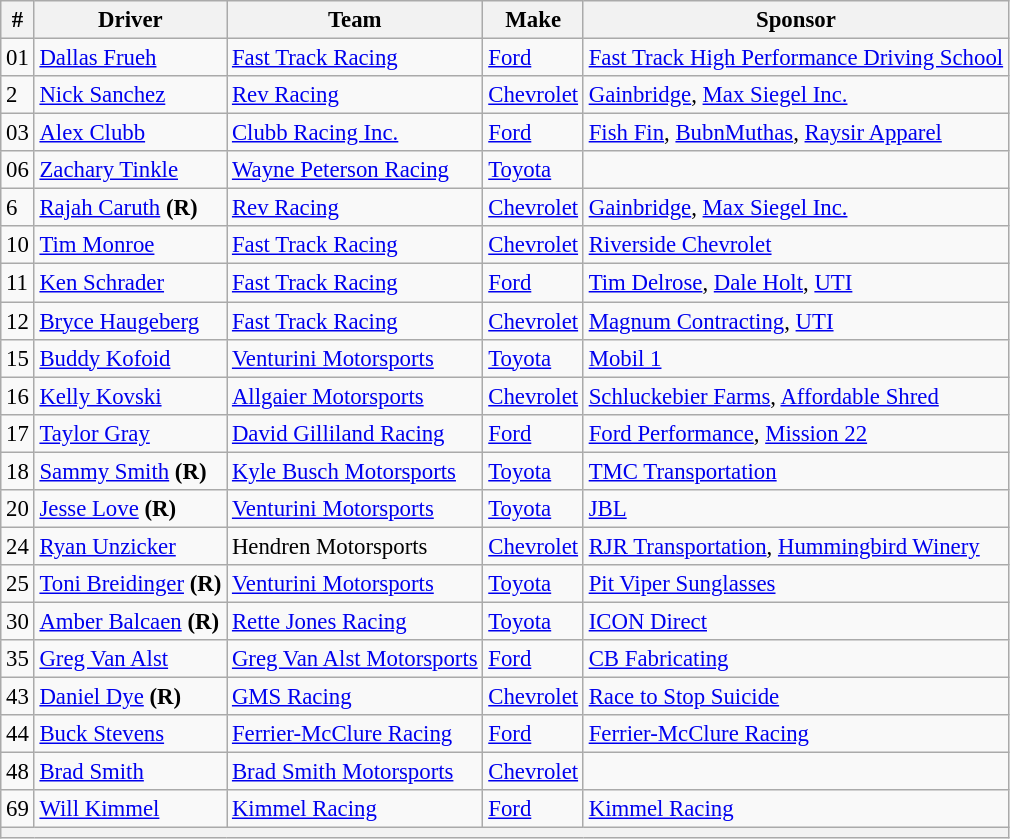<table class="wikitable" style="font-size:95%">
<tr>
<th>#</th>
<th>Driver</th>
<th>Team</th>
<th>Make</th>
<th>Sponsor</th>
</tr>
<tr>
<td>01</td>
<td><a href='#'>Dallas Frueh</a></td>
<td><a href='#'>Fast Track Racing</a></td>
<td><a href='#'>Ford</a></td>
<td nowrap><a href='#'>Fast Track High Performance Driving School</a></td>
</tr>
<tr>
<td>2</td>
<td><a href='#'>Nick Sanchez</a></td>
<td><a href='#'>Rev Racing</a></td>
<td><a href='#'>Chevrolet</a></td>
<td><a href='#'>Gainbridge</a>, <a href='#'>Max Siegel Inc.</a></td>
</tr>
<tr>
<td>03</td>
<td><a href='#'>Alex Clubb</a></td>
<td><a href='#'>Clubb Racing Inc.</a></td>
<td><a href='#'>Ford</a></td>
<td><a href='#'>Fish Fin</a>, <a href='#'>BubnMuthas</a>, <a href='#'>Raysir Apparel</a></td>
</tr>
<tr>
<td>06</td>
<td><a href='#'>Zachary Tinkle</a></td>
<td><a href='#'>Wayne Peterson Racing</a></td>
<td><a href='#'>Toyota</a></td>
<td></td>
</tr>
<tr>
<td>6</td>
<td><a href='#'>Rajah Caruth</a> <strong>(R)</strong></td>
<td><a href='#'>Rev Racing</a></td>
<td><a href='#'>Chevrolet</a></td>
<td><a href='#'>Gainbridge</a>, <a href='#'>Max Siegel Inc.</a></td>
</tr>
<tr>
<td>10</td>
<td><a href='#'>Tim Monroe</a></td>
<td><a href='#'>Fast Track Racing</a></td>
<td><a href='#'>Chevrolet</a></td>
<td><a href='#'>Riverside Chevrolet</a></td>
</tr>
<tr>
<td>11</td>
<td><a href='#'>Ken Schrader</a></td>
<td><a href='#'>Fast Track Racing</a></td>
<td><a href='#'>Ford</a></td>
<td><a href='#'>Tim Delrose</a>, <a href='#'>Dale Holt</a>, <a href='#'>UTI</a></td>
</tr>
<tr>
<td>12</td>
<td><a href='#'>Bryce Haugeberg</a></td>
<td><a href='#'>Fast Track Racing</a></td>
<td><a href='#'>Chevrolet</a></td>
<td><a href='#'>Magnum Contracting</a>, <a href='#'>UTI</a></td>
</tr>
<tr>
<td>15</td>
<td><a href='#'>Buddy Kofoid</a></td>
<td><a href='#'>Venturini Motorsports</a></td>
<td><a href='#'>Toyota</a></td>
<td><a href='#'>Mobil 1</a></td>
</tr>
<tr>
<td>16</td>
<td><a href='#'>Kelly Kovski</a></td>
<td><a href='#'>Allgaier Motorsports</a></td>
<td><a href='#'>Chevrolet</a></td>
<td><a href='#'>Schluckebier Farms</a>, <a href='#'>Affordable Shred</a></td>
</tr>
<tr>
<td>17</td>
<td><a href='#'>Taylor Gray</a></td>
<td><a href='#'>David Gilliland Racing</a></td>
<td><a href='#'>Ford</a></td>
<td><a href='#'>Ford Performance</a>, <a href='#'>Mission 22</a></td>
</tr>
<tr>
<td>18</td>
<td><a href='#'>Sammy Smith</a> <strong>(R)</strong></td>
<td><a href='#'>Kyle Busch Motorsports</a></td>
<td><a href='#'>Toyota</a></td>
<td><a href='#'>TMC Transportation</a></td>
</tr>
<tr>
<td>20</td>
<td><a href='#'>Jesse Love</a> <strong>(R)</strong></td>
<td><a href='#'>Venturini Motorsports</a></td>
<td><a href='#'>Toyota</a></td>
<td><a href='#'>JBL</a></td>
</tr>
<tr>
<td>24</td>
<td><a href='#'>Ryan Unzicker</a></td>
<td>Hendren Motorsports</td>
<td><a href='#'>Chevrolet</a></td>
<td><a href='#'>RJR Transportation</a>, <a href='#'>Hummingbird Winery</a></td>
</tr>
<tr>
<td>25</td>
<td><a href='#'>Toni Breidinger</a> <strong>(R)</strong></td>
<td><a href='#'>Venturini Motorsports</a></td>
<td><a href='#'>Toyota</a></td>
<td><a href='#'>Pit Viper Sunglasses</a></td>
</tr>
<tr>
<td>30</td>
<td nowrap><a href='#'>Amber Balcaen</a> <strong>(R)</strong></td>
<td><a href='#'>Rette Jones Racing</a></td>
<td><a href='#'>Toyota</a></td>
<td><a href='#'>ICON Direct</a></td>
</tr>
<tr>
<td>35</td>
<td><a href='#'>Greg Van Alst</a></td>
<td nowrap><a href='#'>Greg Van Alst Motorsports</a></td>
<td><a href='#'>Ford</a></td>
<td><a href='#'>CB Fabricating</a></td>
</tr>
<tr>
<td>43</td>
<td><a href='#'>Daniel Dye</a> <strong>(R)</strong></td>
<td><a href='#'>GMS Racing</a></td>
<td><a href='#'>Chevrolet</a></td>
<td><a href='#'>Race to Stop Suicide</a></td>
</tr>
<tr>
<td>44</td>
<td><a href='#'>Buck Stevens</a></td>
<td><a href='#'>Ferrier-McClure Racing</a></td>
<td><a href='#'>Ford</a></td>
<td><a href='#'>Ferrier-McClure Racing</a></td>
</tr>
<tr>
<td>48</td>
<td><a href='#'>Brad Smith</a></td>
<td><a href='#'>Brad Smith Motorsports</a></td>
<td><a href='#'>Chevrolet</a></td>
<td></td>
</tr>
<tr>
<td>69</td>
<td><a href='#'>Will Kimmel</a></td>
<td><a href='#'>Kimmel Racing</a></td>
<td><a href='#'>Ford</a></td>
<td><a href='#'>Kimmel Racing</a></td>
</tr>
<tr>
<th colspan="5"></th>
</tr>
</table>
